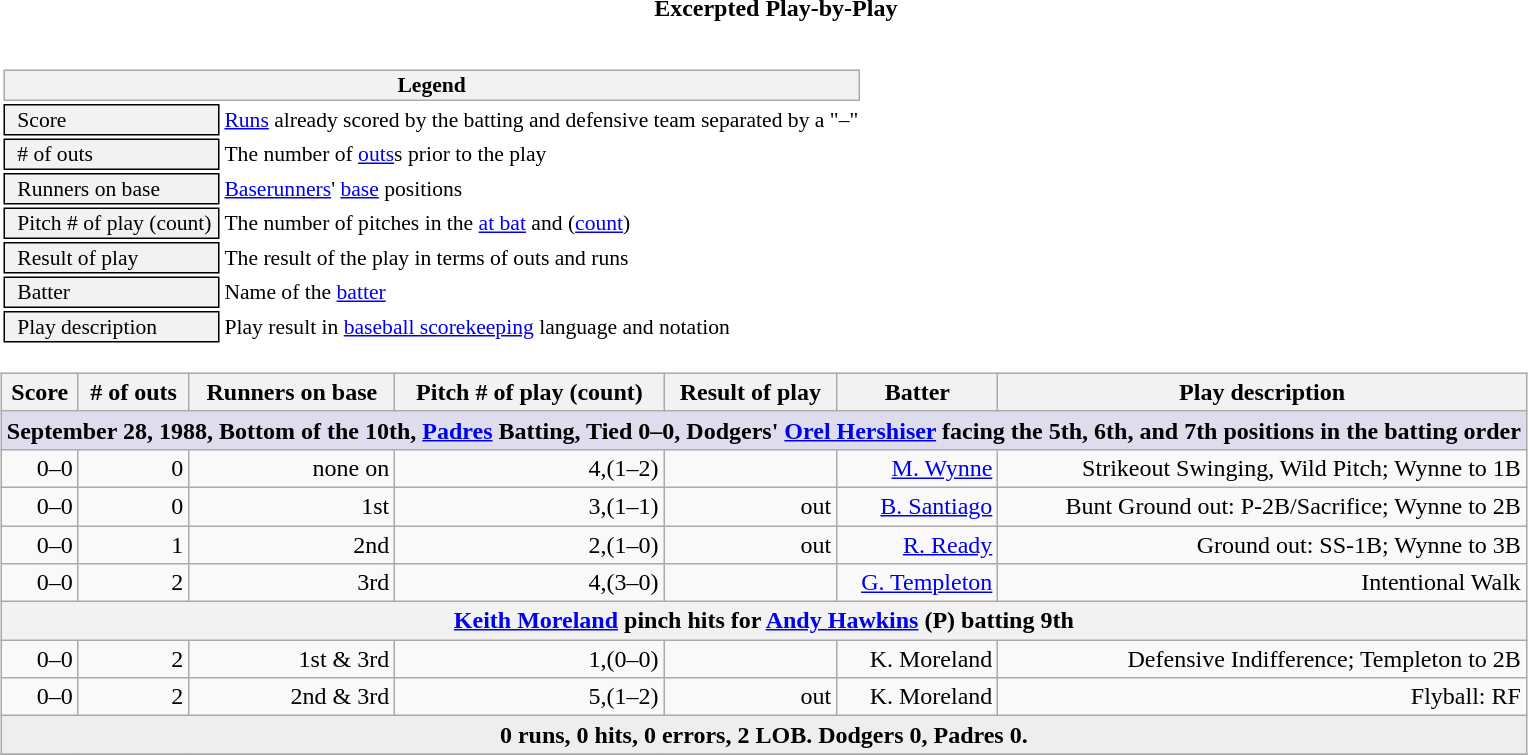<table class="collapsible collapsed" cellpadding="5px">
<tr>
<th colspan="2">Excerpted Play-by-Play</th>
</tr>
<tr>
<td><br><table class="toccolours" style="font-size: 90%; white-space: nowrap;">
<tr>
<th colspan="2" style="background-color: #F2F2F2; border: 1px solid #AAAAAA;">Legend</th>
</tr>
<tr>
<td style="background-color: #F2F2F2; border: 1px solid black;">  Score</td>
<td><a href='#'>Runs</a> already scored by the batting and defensive team separated by a "–"</td>
</tr>
<tr>
<td style="background-color: #F2F2F2; border: 1px solid black">  # of outs</td>
<td>The number of <a href='#'>outs</a>s prior to the play</td>
</tr>
<tr>
<td style="background-color: #F2F2F2; border: 1px solid black">  Runners on base</td>
<td><a href='#'>Baserunners</a>' <a href='#'>base</a> positions</td>
</tr>
<tr>
<td style="background-color: #F2F2F2; border: 1px solid black;">  Pitch # of play (count) </td>
<td>The number of pitches in the <a href='#'>at bat</a> and (<a href='#'>count</a>)</td>
</tr>
<tr>
<td style="background-color: #F2F2F2; border: 1px solid black;">  Result of play</td>
<td>The result of the play in terms of outs and runs</td>
</tr>
<tr>
<td style="background-color: #F2F2F2; border: 1px solid black">  Batter</td>
<td>Name of the <a href='#'>batter</a></td>
</tr>
<tr>
<td style="background-color: #F2F2F2; border: 1px solid black">  Play description</td>
<td>Play result in <a href='#'>baseball scorekeeping</a> language and notation</td>
</tr>
<tr>
</tr>
</table>
<table class="wikitable" style="text-align:right">
<tr>
<th>Score</th>
<th># of outs</th>
<th>Runners on base</th>
<th>Pitch # of play (count)</th>
<th>Result of play</th>
<th>Batter</th>
<th>Play description</th>
</tr>
<tr>
<th style="background:#ddddee;" colspan="8">September 28, 1988, Bottom of the 10th, <a href='#'>Padres</a> Batting, Tied 0–0, Dodgers' <a href='#'>Orel Hershiser</a> facing the 5th, 6th, and 7th positions in the batting order</th>
</tr>
<tr>
<td>0–0</td>
<td>0</td>
<td>none on</td>
<td>4,(1–2)</td>
<td></td>
<td><a href='#'>M. Wynne</a></td>
<td>Strikeout Swinging, Wild Pitch; Wynne to 1B</td>
</tr>
<tr>
<td>0–0</td>
<td>0</td>
<td>1st</td>
<td>3,(1–1)</td>
<td>out</td>
<td><a href='#'>B. Santiago</a></td>
<td>Bunt Ground out: P-2B/Sacrifice; Wynne to 2B</td>
</tr>
<tr>
<td>0–0</td>
<td>1</td>
<td>2nd</td>
<td>2,(1–0)</td>
<td>out</td>
<td><a href='#'>R. Ready</a></td>
<td>Ground out: SS-1B; Wynne to 3B</td>
</tr>
<tr>
<td>0–0</td>
<td>2</td>
<td>3rd</td>
<td>4,(3–0)</td>
<td></td>
<td><a href='#'>G. Templeton</a></td>
<td>Intentional Walk</td>
</tr>
<tr>
<th colspan="8"><a href='#'>Keith Moreland</a> pinch hits for <a href='#'>Andy Hawkins</a> (P) batting 9th</th>
</tr>
<tr>
<td>0–0</td>
<td>2</td>
<td>1st & 3rd</td>
<td>1,(0–0)</td>
<td></td>
<td>K. Moreland</td>
<td>Defensive Indifference; Templeton to 2B</td>
</tr>
<tr>
<td>0–0</td>
<td>2</td>
<td>2nd & 3rd</td>
<td>5,(1–2)</td>
<td>out</td>
<td>K. Moreland</td>
<td>Flyball: RF</td>
</tr>
<tr>
<th style="background:#eeeeee;" colspan="8">0 runs, 0 hits, 0 errors, 2 LOB. Dodgers 0, Padres 0.</th>
</tr>
<tr>
</tr>
</table>
</td>
</tr>
</table>
